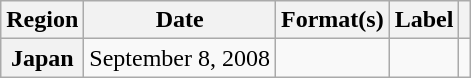<table class="wikitable plainrowheaders">
<tr>
<th scope="col">Region</th>
<th scope="col">Date</th>
<th scope="col">Format(s)</th>
<th scope="col">Label</th>
<th scope="col"></th>
</tr>
<tr>
<th scope="row">Japan</th>
<td>September 8, 2008</td>
<td></td>
<td></td>
<td align="center"></td>
</tr>
</table>
